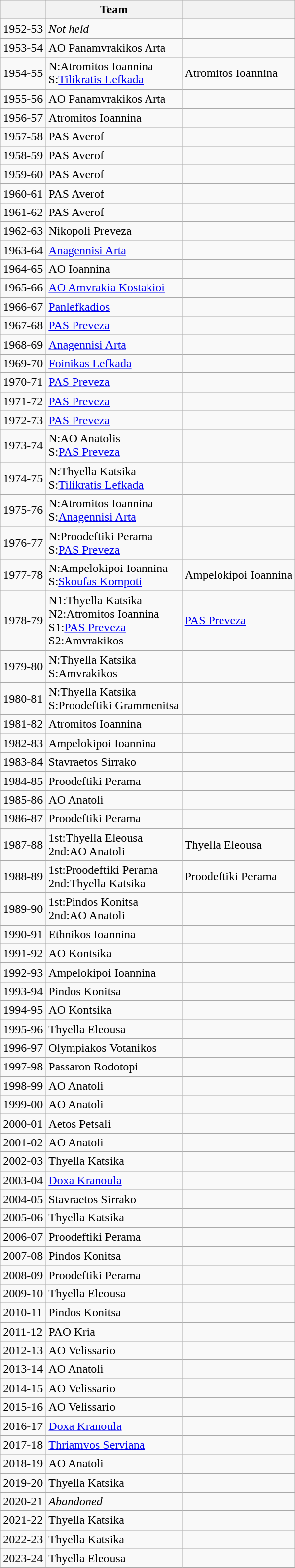<table class="wikitable">
<tr>
<th></th>
<th>Team</th>
<th></th>
</tr>
<tr>
<td>1952-53</td>
<td><em>Not held</em></td>
<td></td>
</tr>
<tr>
<td>1953-54</td>
<td>AO Panamvrakikos Arta</td>
<td></td>
</tr>
<tr>
<td>1954-55</td>
<td>N:Atromitos Ioannina<br>S:<a href='#'>Tilikratis Lefkada</a></td>
<td>Atromitos Ioannina</td>
</tr>
<tr>
<td>1955-56</td>
<td>AO Panamvrakikos Arta</td>
<td></td>
</tr>
<tr>
<td>1956-57</td>
<td>Atromitos Ioannina</td>
<td></td>
</tr>
<tr>
<td>1957-58</td>
<td>PAS Averof</td>
<td></td>
</tr>
<tr>
<td>1958-59</td>
<td>PAS Averof</td>
<td></td>
</tr>
<tr>
<td>1959-60</td>
<td>PAS Averof</td>
<td></td>
</tr>
<tr>
<td>1960-61</td>
<td>PAS Averof</td>
<td></td>
</tr>
<tr>
<td>1961-62</td>
<td>PAS Averof</td>
<td></td>
</tr>
<tr>
<td>1962-63</td>
<td>Nikopoli Preveza</td>
<td></td>
</tr>
<tr>
<td>1963-64</td>
<td><a href='#'>Anagennisi Arta</a></td>
<td></td>
</tr>
<tr>
<td>1964-65</td>
<td>AO Ioannina</td>
<td></td>
</tr>
<tr>
<td>1965-66</td>
<td><a href='#'>AO Amvrakia Kostakioi</a></td>
<td></td>
</tr>
<tr>
<td>1966-67</td>
<td><a href='#'>Panlefkadios</a></td>
<td></td>
</tr>
<tr>
<td>1967-68</td>
<td><a href='#'>PAS Preveza</a></td>
<td></td>
</tr>
<tr>
<td>1968-69</td>
<td><a href='#'>Anagennisi Arta</a></td>
<td></td>
</tr>
<tr>
<td>1969-70</td>
<td><a href='#'>Foinikas Lefkada</a></td>
<td></td>
</tr>
<tr>
<td>1970-71</td>
<td><a href='#'>PAS Preveza</a></td>
<td></td>
</tr>
<tr>
<td>1971-72</td>
<td><a href='#'>PAS Preveza</a></td>
<td></td>
</tr>
<tr>
<td>1972-73</td>
<td><a href='#'>PAS Preveza</a></td>
<td></td>
</tr>
<tr>
<td>1973-74</td>
<td>N:AO Anatolis<br>S:<a href='#'>PAS Preveza</a></td>
<td></td>
</tr>
<tr>
<td>1974-75</td>
<td>Ν:Thyella Katsika<br>S:<a href='#'>Tilikratis Lefkada</a></td>
<td></td>
</tr>
<tr>
<td>1975-76</td>
<td>N:Atromitos Ioannina<br>S:<a href='#'>Anagennisi Arta</a></td>
<td></td>
</tr>
<tr>
<td>1976-77</td>
<td>N:Proodeftiki Perama<br>S:<a href='#'>PAS Preveza</a></td>
<td></td>
</tr>
<tr>
<td>1977-78</td>
<td>N:Ampelokipoi Ioannina<br>S:<a href='#'>Skoufas Kompoti</a></td>
<td>Ampelokipoi Ioannina</td>
</tr>
<tr>
<td>1978-79</td>
<td>N1:Thyella Katsika<br>N2:Atromitos Ioannina<br>S1:<a href='#'>PAS Preveza</a><br>S2:Amvrakikos</td>
<td><a href='#'>PAS Preveza</a></td>
</tr>
<tr>
<td>1979-80</td>
<td>N:Thyella Katsika<br>S:Amvrakikos</td>
<td></td>
</tr>
<tr>
<td>1980-81</td>
<td>N:Thyella Katsika<br>S:Proodeftiki Grammenitsa</td>
<td></td>
</tr>
<tr>
<td>1981-82</td>
<td>Atromitos Ioannina</td>
<td></td>
</tr>
<tr>
<td>1982-83</td>
<td>Ampelokipoi Ioannina</td>
<td></td>
</tr>
<tr>
<td>1983-84</td>
<td>Stavraetos Sirrako</td>
<td></td>
</tr>
<tr>
<td>1984-85</td>
<td>Proodeftiki Perama</td>
<td></td>
</tr>
<tr>
<td>1985-86</td>
<td>AO Anatoli</td>
<td></td>
</tr>
<tr>
<td>1986-87</td>
<td>Proodeftiki Perama</td>
<td></td>
</tr>
<tr>
<td>1987-88</td>
<td>1st:Thyella Eleousa<br>2nd:AO Anatoli</td>
<td>Thyella Eleousa</td>
</tr>
<tr>
<td>1988-89</td>
<td>1st:Proodeftiki Perama<br>2nd:Thyella Katsika</td>
<td>Proodeftiki Perama</td>
</tr>
<tr>
<td>1989-90</td>
<td>1st:Pindos Konitsa<br>2nd:AO Anatoli</td>
<td></td>
</tr>
<tr>
<td>1990-91</td>
<td>Ethnikos Ioannina</td>
<td></td>
</tr>
<tr>
<td>1991-92</td>
<td>AO Kontsika</td>
<td></td>
</tr>
<tr>
<td>1992-93</td>
<td>Ampelokipoi Ioannina</td>
<td></td>
</tr>
<tr>
<td>1993-94</td>
<td>Pindos Konitsa</td>
<td></td>
</tr>
<tr>
<td>1994-95</td>
<td>AO Kontsika</td>
<td></td>
</tr>
<tr>
<td>1995-96</td>
<td>Thyella Eleousa</td>
<td></td>
</tr>
<tr>
<td>1996-97</td>
<td>Olympiakos Votanikos</td>
<td></td>
</tr>
<tr>
<td>1997-98</td>
<td>Passaron Rodotopi</td>
<td></td>
</tr>
<tr>
<td>1998-99</td>
<td>AO Anatoli</td>
<td></td>
</tr>
<tr>
<td>1999-00</td>
<td>AO Anatoli</td>
<td></td>
</tr>
<tr>
<td>2000-01</td>
<td>Aetos Petsali</td>
<td></td>
</tr>
<tr>
<td>2001-02</td>
<td>AO Anatoli</td>
<td></td>
</tr>
<tr>
<td>2002-03</td>
<td>Thyella Katsika</td>
<td></td>
</tr>
<tr>
<td>2003-04</td>
<td><a href='#'>Doxa Kranoula</a></td>
<td></td>
</tr>
<tr>
<td>2004-05</td>
<td>Stavraetos Sirrako</td>
<td></td>
</tr>
<tr>
<td>2005-06</td>
<td>Thyella Katsika</td>
<td></td>
</tr>
<tr>
<td>2006-07</td>
<td>Proodeftiki Perama</td>
<td></td>
</tr>
<tr>
<td>2007-08</td>
<td>Pindos Konitsa</td>
<td></td>
</tr>
<tr>
<td>2008-09</td>
<td>Proodeftiki Perama</td>
<td></td>
</tr>
<tr>
<td>2009-10</td>
<td>Thyella Eleousa</td>
<td></td>
</tr>
<tr>
<td>2010-11</td>
<td>Pindos Konitsa</td>
<td></td>
</tr>
<tr>
<td>2011-12</td>
<td>PAO Kria</td>
<td></td>
</tr>
<tr>
<td>2012-13</td>
<td>AO Velissario</td>
<td></td>
</tr>
<tr>
<td>2013-14</td>
<td>AO Anatoli</td>
<td></td>
</tr>
<tr>
<td>2014-15</td>
<td>AO Velissario</td>
<td></td>
</tr>
<tr>
<td>2015-16</td>
<td>AO Velissario</td>
<td></td>
</tr>
<tr>
<td>2016-17</td>
<td><a href='#'>Doxa Kranoula</a></td>
<td></td>
</tr>
<tr>
<td>2017-18</td>
<td><a href='#'>Thriamvos Serviana</a></td>
<td></td>
</tr>
<tr>
<td>2018-19</td>
<td>AO Anatoli</td>
<td></td>
</tr>
<tr>
<td>2019-20</td>
<td>Thyella Katsika</td>
<td></td>
</tr>
<tr>
<td>2020-21</td>
<td><em>Abandoned</em></td>
<td></td>
</tr>
<tr>
<td>2021-22</td>
<td>Thyella Katsika</td>
<td></td>
</tr>
<tr>
<td>2022-23</td>
<td>Thyella Katsika</td>
<td></td>
</tr>
<tr>
<td>2023-24</td>
<td>Thyella Eleousa</td>
<td></td>
</tr>
</table>
